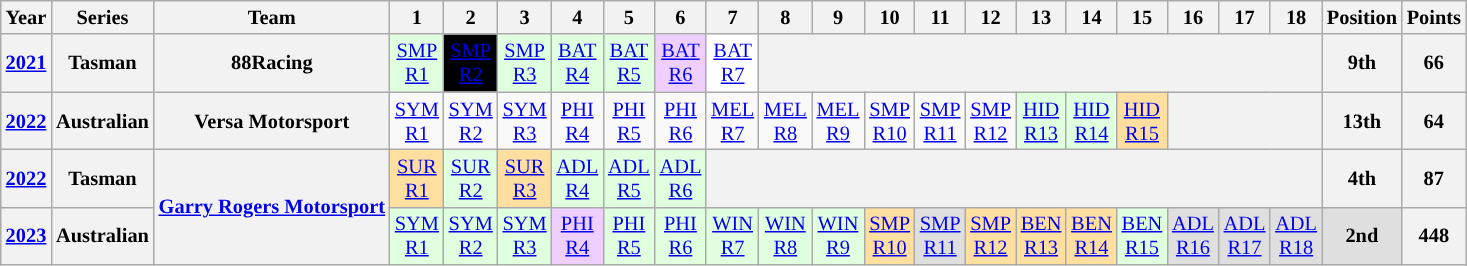<table class="wikitable" style="text-align:center; font-size:85%">
<tr>
<th>Year</th>
<th>Series</th>
<th>Team</th>
<th>1</th>
<th>2</th>
<th>3</th>
<th>4</th>
<th>5</th>
<th>6</th>
<th>7</th>
<th>8</th>
<th>9</th>
<th>10</th>
<th>11</th>
<th>12</th>
<th>13</th>
<th>14</th>
<th>15</th>
<th>16</th>
<th>17</th>
<th>18</th>
<th>Position</th>
<th>Points</th>
</tr>
<tr>
<th><a href='#'>2021</a></th>
<th>Tasman</th>
<th>88Racing</th>
<td style=background:#dfffdf><a href='#'>SMP<br>R1</a><br></td>
<td style="background:#000000; color:#ffffff"><a href='#'>SMP<br>R2</a><br></td>
<td style=background:#dfffdf><a href='#'>SMP<br>R3</a><br></td>
<td style=background:#dfffdf><a href='#'>BAT<br>R4</a><br></td>
<td style=background:#dfffdf><a href='#'>BAT<br>R5</a><br></td>
<td style=background:#efcfff><a href='#'>BAT<br>R6</a><br></td>
<td style=background:#ffffff><a href='#'>BAT<br>R7</a><br></td>
<th colspan=11></th>
<th>9th</th>
<th>66</th>
</tr>
<tr>
<th><a href='#'>2022</a></th>
<th>Australian</th>
<th>Versa Motorsport</th>
<td><a href='#'>SYM<br>R1</a></td>
<td><a href='#'>SYM<br>R2</a></td>
<td><a href='#'>SYM<br>R3</a></td>
<td><a href='#'>PHI<br>R4</a></td>
<td><a href='#'>PHI<br>R5</a></td>
<td><a href='#'>PHI<br>R6</a></td>
<td><a href='#'>MEL<br>R7</a></td>
<td><a href='#'>MEL<br>R8</a></td>
<td><a href='#'>MEL<br>R9</a></td>
<td><a href='#'>SMP<br>R10</a></td>
<td><a href='#'>SMP<br>R11</a></td>
<td><a href='#'>SMP<br>R12</a></td>
<td style=background:#dfffdf><a href='#'>HID<br>R13</a><br></td>
<td style=background:#dfffdf><a href='#'>HID<br>R14</a><br></td>
<td style=background:#ffdf9f><a href='#'>HID<br>R15</a><br></td>
<th colspan=3></th>
<th>13th</th>
<th>64</th>
</tr>
<tr>
<th><a href='#'>2022</a></th>
<th>Tasman</th>
<th rowspan=3><a href='#'>Garry Rogers Motorsport</a></th>
<td style=background:#ffdf9f><a href='#'>SUR<br>R1</a><br></td>
<td style=background:#dfffdf><a href='#'>SUR<br>R2</a><br></td>
<td style=background:#ffdf9f><a href='#'>SUR<br>R3</a><br></td>
<td style=background:#dfffdf><a href='#'>ADL<br>R4</a><br></td>
<td style=background:#dfffdf><a href='#'>ADL<br>R5</a><br></td>
<td style=background:#dfffdf><a href='#'>ADL<br>R6</a><br></td>
<th colspan=12></th>
<th>4th</th>
<th>87</th>
</tr>
<tr>
<th><a href='#'>2023</a></th>
<th>Australian</th>
<td style="background:#dfffdf"><a href='#'>SYM<br>R1</a><br></td>
<td style="background:#dfffdf"><a href='#'>SYM<br>R2</a><br></td>
<td style="background:#dfffdf"><a href='#'>SYM<br>R3</a><br></td>
<td style="background:#efcfff"><a href='#'>PHI<br>R4</a><br></td>
<td style="background:#dfffdf"><a href='#'>PHI<br>R5</a><br></td>
<td style="background:#dfffdf"><a href='#'>PHI<br>R6</a><br></td>
<td style="background:#dfffdf"><a href='#'>WIN<br>R7</a><br></td>
<td style="background:#dfffdf"><a href='#'>WIN<br>R8</a><br></td>
<td style="background:#dfffdf"><a href='#'>WIN<br>R9</a><br></td>
<td style="background:#ffdf9f"><a href='#'>SMP<br>R10</a><em><br></em></td>
<td style="background:#dfdfdf"><a href='#'>SMP<br>R11</a><br></td>
<td style="background:#ffdf9f"><a href='#'>SMP<br>R12</a><br></td>
<td style="background:#ffdf9f"><a href='#'>BEN<br>R13</a><br></td>
<td style="background:#ffdf9f"><a href='#'>BEN<br>R14</a><br></td>
<td style="background:#dfffdf"><a href='#'>BEN<br>R15</a><br></td>
<td style="background:#dfdfdf"><a href='#'>ADL<br>R16</a><br></td>
<td style="background:#dfdfdf"><a href='#'>ADL<br>R17</a><br></td>
<td style="background:#dfdfdf"><a href='#'>ADL<br>R18</a><br></td>
<th style="background:#dfdfdf"><strong>2nd</strong></th>
<th>448</th>
</tr>
</table>
